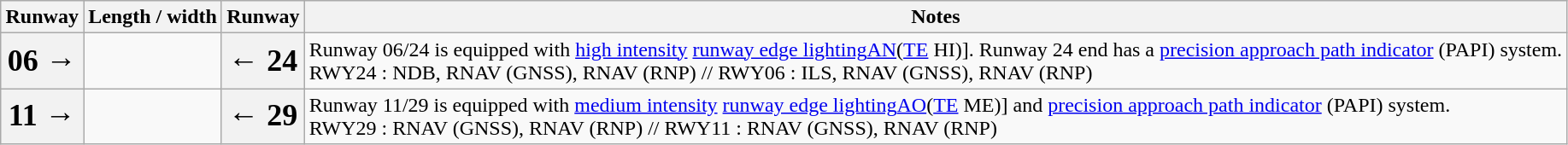<table class="wikitable" style="text-align:center;">
<tr>
<th class="text">Runway</th>
<th class="number">Length / width</th>
<th RWY class="text">Runway</th>
<th class="unsortable">Notes</th>
</tr>
<tr>
<th style="font-size:150%;">06 →</th>
<td></td>
<th style="font-size:150%;">← 24</th>
<td style="text-align:left;">Runway 06/24 is equipped with <a href='#'>high intensity</a> <a href='#'>runway edge lighting</a><a href='#'>AN</a>(<a href='#'>TE</a> HI)]. Runway 24 end has a <a href='#'>precision approach path indicator</a> (PAPI) system.<br>RWY24 : NDB, RNAV (GNSS), RNAV (RNP) // RWY06 : ILS, RNAV (GNSS), RNAV (RNP)</td>
</tr>
<tr>
<th style="font-size:150%;">11 →</th>
<td></td>
<th style="font-size:150%;">← 29</th>
<td style="text-align:left;">Runway 11/29 is equipped with <a href='#'>medium intensity</a> <a href='#'>runway edge lighting</a><a href='#'>AO</a>(<a href='#'>TE</a> ME)] and <a href='#'>precision approach path indicator</a> (PAPI) system.<br>RWY29 : RNAV (GNSS), RNAV (RNP) // RWY11 : RNAV (GNSS), RNAV (RNP)</td>
</tr>
</table>
